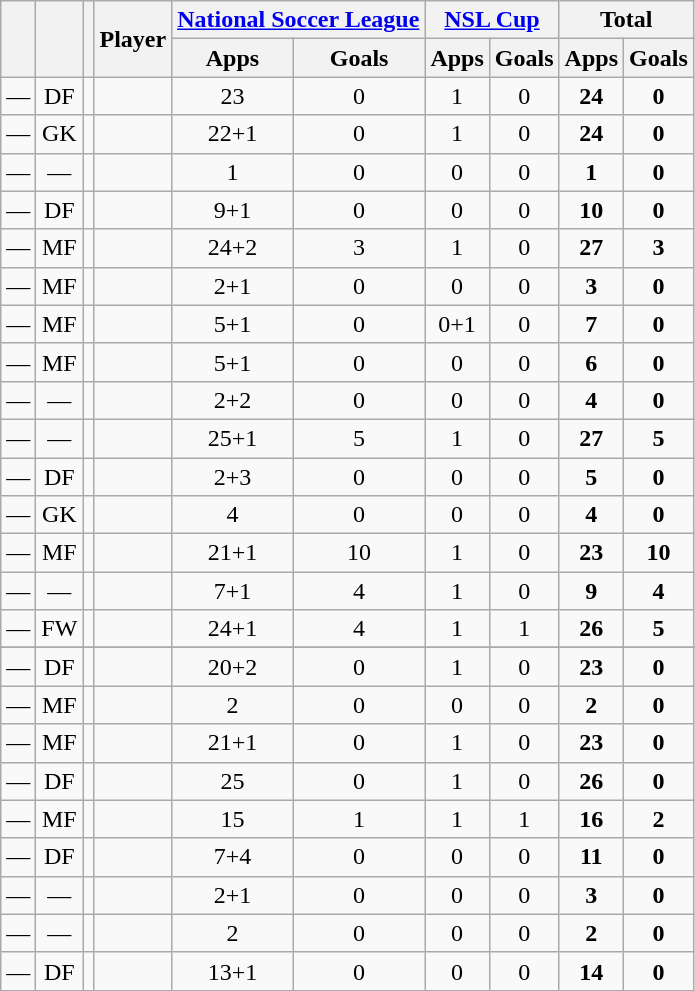<table class="wikitable sortable" style="text-align:center">
<tr>
<th rowspan="2"></th>
<th rowspan="2"></th>
<th rowspan="2"></th>
<th rowspan="2">Player</th>
<th colspan="2"><a href='#'>National Soccer League</a></th>
<th colspan="2"><a href='#'>NSL Cup</a></th>
<th colspan="2">Total</th>
</tr>
<tr>
<th>Apps</th>
<th>Goals</th>
<th>Apps</th>
<th>Goals</th>
<th>Apps</th>
<th>Goals</th>
</tr>
<tr>
<td>—</td>
<td>DF</td>
<td></td>
<td align="left"></td>
<td>23</td>
<td>0</td>
<td>1</td>
<td>0</td>
<td><strong>24</strong></td>
<td><strong>0</strong></td>
</tr>
<tr>
<td>—</td>
<td>GK</td>
<td></td>
<td align="left"></td>
<td>22+1</td>
<td>0</td>
<td>1</td>
<td>0</td>
<td><strong>24</strong></td>
<td><strong>0</strong></td>
</tr>
<tr>
<td>—</td>
<td>—</td>
<td></td>
<td align="left"></td>
<td>1</td>
<td>0</td>
<td>0</td>
<td>0</td>
<td><strong>1</strong></td>
<td><strong>0</strong></td>
</tr>
<tr>
<td>—</td>
<td>DF</td>
<td></td>
<td align="left"></td>
<td>9+1</td>
<td>0</td>
<td>0</td>
<td>0</td>
<td><strong>10</strong></td>
<td><strong>0</strong></td>
</tr>
<tr>
<td>—</td>
<td>MF</td>
<td></td>
<td align="left"></td>
<td>24+2</td>
<td>3</td>
<td>1</td>
<td>0</td>
<td><strong>27</strong></td>
<td><strong>3</strong></td>
</tr>
<tr>
<td>—</td>
<td>MF</td>
<td></td>
<td align="left"></td>
<td>2+1</td>
<td>0</td>
<td>0</td>
<td>0</td>
<td><strong>3</strong></td>
<td><strong>0</strong></td>
</tr>
<tr>
<td>—</td>
<td>MF</td>
<td></td>
<td align="left"></td>
<td>5+1</td>
<td>0</td>
<td>0+1</td>
<td>0</td>
<td><strong>7</strong></td>
<td><strong>0</strong></td>
</tr>
<tr>
<td>—</td>
<td>MF</td>
<td></td>
<td align="left"></td>
<td>5+1</td>
<td>0</td>
<td>0</td>
<td>0</td>
<td><strong>6</strong></td>
<td><strong>0</strong></td>
</tr>
<tr>
<td>—</td>
<td>—</td>
<td></td>
<td align="left"></td>
<td>2+2</td>
<td>0</td>
<td>0</td>
<td>0</td>
<td><strong>4</strong></td>
<td><strong>0</strong></td>
</tr>
<tr>
<td>—</td>
<td>—</td>
<td></td>
<td align="left"></td>
<td>25+1</td>
<td>5</td>
<td>1</td>
<td>0</td>
<td><strong>27</strong></td>
<td><strong>5</strong></td>
</tr>
<tr>
<td>—</td>
<td>DF</td>
<td></td>
<td align="left"></td>
<td>2+3</td>
<td>0</td>
<td>0</td>
<td>0</td>
<td><strong>5</strong></td>
<td><strong>0</strong></td>
</tr>
<tr>
<td>—</td>
<td>GK</td>
<td></td>
<td align="left"></td>
<td>4</td>
<td>0</td>
<td>0</td>
<td>0</td>
<td><strong>4</strong></td>
<td><strong>0</strong></td>
</tr>
<tr>
<td>—</td>
<td>MF</td>
<td></td>
<td align="left"></td>
<td>21+1</td>
<td>10</td>
<td>1</td>
<td>0</td>
<td><strong>23</strong></td>
<td><strong>10</strong></td>
</tr>
<tr>
<td>—</td>
<td>—</td>
<td></td>
<td align="left"></td>
<td>7+1</td>
<td>4</td>
<td>1</td>
<td>0</td>
<td><strong>9</strong></td>
<td><strong>4</strong></td>
</tr>
<tr>
<td>—</td>
<td>FW</td>
<td></td>
<td align="left"></td>
<td>24+1</td>
<td>4</td>
<td>1</td>
<td>1</td>
<td><strong>26</strong></td>
<td><strong>5</strong></td>
</tr>
<tr>
</tr>
<tr>
<td>—</td>
<td>DF</td>
<td></td>
<td align="left"></td>
<td>20+2</td>
<td>0</td>
<td>1</td>
<td>0</td>
<td><strong>23</strong></td>
<td><strong>0</strong></td>
</tr>
<tr>
<td>—</td>
<td>MF</td>
<td></td>
<td align="left"></td>
<td>2</td>
<td>0</td>
<td>0</td>
<td>0</td>
<td><strong>2</strong></td>
<td><strong>0</strong></td>
</tr>
<tr>
<td>—</td>
<td>MF</td>
<td></td>
<td align="left"></td>
<td>21+1</td>
<td>0</td>
<td>1</td>
<td>0</td>
<td><strong>23</strong></td>
<td><strong>0</strong></td>
</tr>
<tr>
<td>—</td>
<td>DF</td>
<td></td>
<td align="left"></td>
<td>25</td>
<td>0</td>
<td>1</td>
<td>0</td>
<td><strong>26</strong></td>
<td><strong>0</strong></td>
</tr>
<tr>
<td>—</td>
<td>MF</td>
<td></td>
<td align="left"></td>
<td>15</td>
<td>1</td>
<td>1</td>
<td>1</td>
<td><strong>16</strong></td>
<td><strong>2</strong></td>
</tr>
<tr>
<td>—</td>
<td>DF</td>
<td></td>
<td align="left"></td>
<td>7+4</td>
<td>0</td>
<td>0</td>
<td>0</td>
<td><strong>11</strong></td>
<td><strong>0</strong></td>
</tr>
<tr>
<td>—</td>
<td>—</td>
<td></td>
<td align="left"></td>
<td>2+1</td>
<td>0</td>
<td>0</td>
<td>0</td>
<td><strong>3</strong></td>
<td><strong>0</strong></td>
</tr>
<tr>
<td>—</td>
<td>—</td>
<td></td>
<td align="left"></td>
<td>2</td>
<td>0</td>
<td>0</td>
<td>0</td>
<td><strong>2</strong></td>
<td><strong>0</strong></td>
</tr>
<tr>
<td>—</td>
<td>DF</td>
<td></td>
<td align="left"></td>
<td>13+1</td>
<td>0</td>
<td>0</td>
<td>0</td>
<td><strong>14</strong></td>
<td><strong>0</strong></td>
</tr>
</table>
